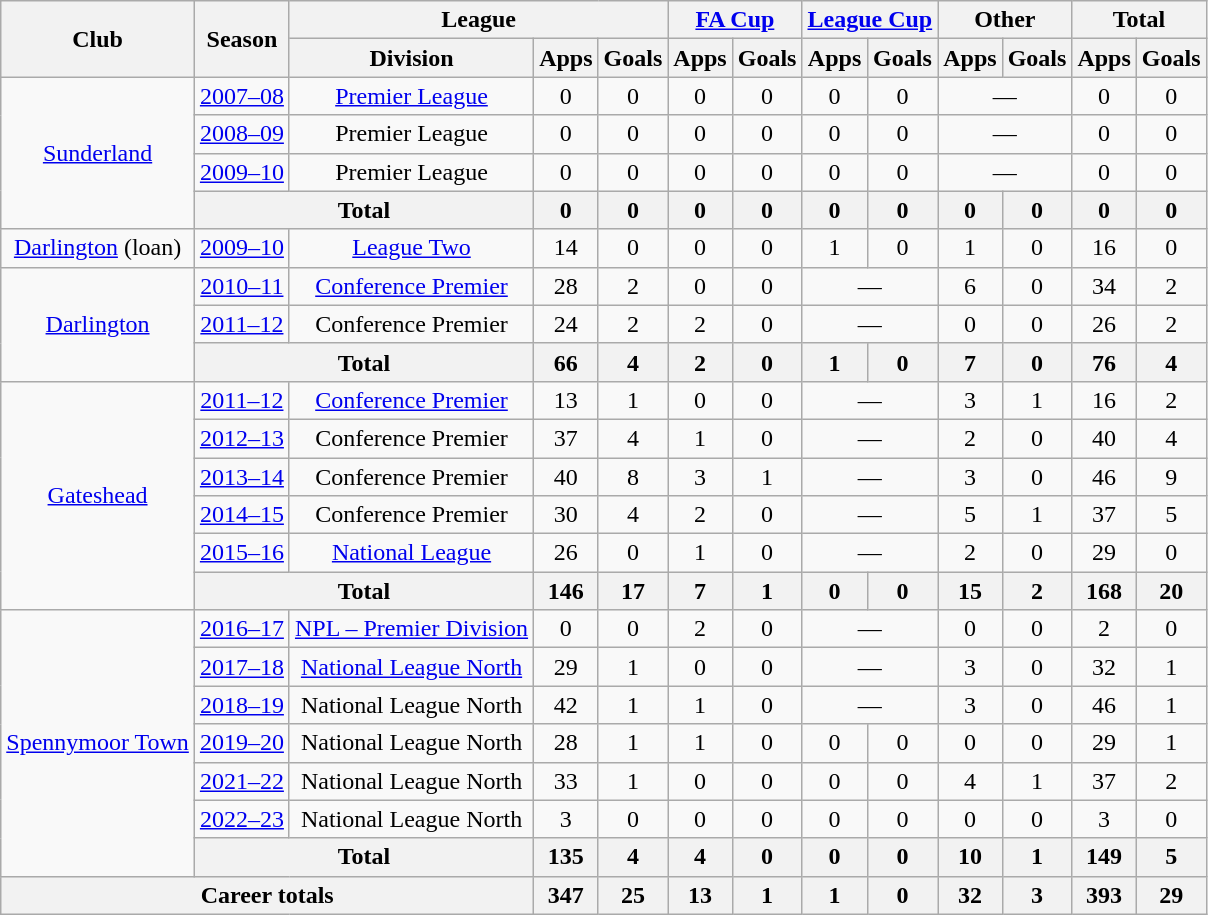<table class="wikitable" style="text-align: center">
<tr>
<th rowspan="2">Club</th>
<th rowspan="2">Season</th>
<th colspan="3">League</th>
<th colspan="2"><a href='#'>FA Cup</a></th>
<th colspan="2"><a href='#'>League Cup</a></th>
<th colspan="2">Other</th>
<th colspan="2">Total</th>
</tr>
<tr>
<th>Division</th>
<th>Apps</th>
<th>Goals</th>
<th>Apps</th>
<th>Goals</th>
<th>Apps</th>
<th>Goals</th>
<th>Apps</th>
<th>Goals</th>
<th>Apps</th>
<th>Goals</th>
</tr>
<tr>
<td rowspan="4"><a href='#'>Sunderland</a></td>
<td><a href='#'>2007–08</a></td>
<td><a href='#'>Premier League</a></td>
<td>0</td>
<td>0</td>
<td>0</td>
<td>0</td>
<td>0</td>
<td>0</td>
<td colspan="2">—</td>
<td>0</td>
<td>0</td>
</tr>
<tr>
<td><a href='#'>2008–09</a></td>
<td>Premier League</td>
<td>0</td>
<td>0</td>
<td>0</td>
<td>0</td>
<td>0</td>
<td>0</td>
<td colspan="2">—</td>
<td>0</td>
<td>0</td>
</tr>
<tr>
<td><a href='#'>2009–10</a></td>
<td>Premier League</td>
<td>0</td>
<td>0</td>
<td>0</td>
<td>0</td>
<td>0</td>
<td>0</td>
<td colspan="2">—</td>
<td>0</td>
<td>0</td>
</tr>
<tr>
<th colspan="2">Total</th>
<th>0</th>
<th>0</th>
<th>0</th>
<th>0</th>
<th>0</th>
<th>0</th>
<th>0</th>
<th>0</th>
<th>0</th>
<th>0</th>
</tr>
<tr>
<td><a href='#'>Darlington</a> (loan)</td>
<td><a href='#'>2009–10</a></td>
<td><a href='#'>League Two</a></td>
<td>14</td>
<td>0</td>
<td>0</td>
<td>0</td>
<td>1</td>
<td>0</td>
<td>1</td>
<td>0</td>
<td>16</td>
<td>0</td>
</tr>
<tr>
<td rowspan="3"><a href='#'>Darlington</a></td>
<td><a href='#'>2010–11</a></td>
<td><a href='#'>Conference Premier</a></td>
<td>28</td>
<td>2</td>
<td>0</td>
<td>0</td>
<td colspan="2">—</td>
<td>6</td>
<td>0</td>
<td>34</td>
<td>2</td>
</tr>
<tr>
<td><a href='#'>2011–12</a></td>
<td>Conference Premier</td>
<td>24</td>
<td>2</td>
<td>2</td>
<td>0</td>
<td colspan="2">—</td>
<td>0</td>
<td>0</td>
<td>26</td>
<td>2</td>
</tr>
<tr>
<th colspan="2">Total</th>
<th>66</th>
<th>4</th>
<th>2</th>
<th>0</th>
<th>1</th>
<th>0</th>
<th>7</th>
<th>0</th>
<th>76</th>
<th>4</th>
</tr>
<tr>
<td rowspan="6"><a href='#'>Gateshead</a></td>
<td><a href='#'>2011–12</a></td>
<td><a href='#'>Conference Premier</a></td>
<td>13</td>
<td>1</td>
<td>0</td>
<td>0</td>
<td colspan="2">—</td>
<td>3</td>
<td>1</td>
<td>16</td>
<td>2</td>
</tr>
<tr>
<td><a href='#'>2012–13</a></td>
<td>Conference Premier</td>
<td>37</td>
<td>4</td>
<td>1</td>
<td>0</td>
<td colspan="2">—</td>
<td>2</td>
<td>0</td>
<td>40</td>
<td>4</td>
</tr>
<tr>
<td><a href='#'>2013–14</a></td>
<td>Conference Premier</td>
<td>40</td>
<td>8</td>
<td>3</td>
<td>1</td>
<td colspan="2">—</td>
<td>3</td>
<td>0</td>
<td>46</td>
<td>9</td>
</tr>
<tr>
<td><a href='#'>2014–15</a></td>
<td>Conference Premier</td>
<td>30</td>
<td>4</td>
<td>2</td>
<td>0</td>
<td colspan="2">—</td>
<td>5</td>
<td>1</td>
<td>37</td>
<td>5</td>
</tr>
<tr>
<td><a href='#'>2015–16</a></td>
<td><a href='#'>National League</a></td>
<td>26</td>
<td>0</td>
<td>1</td>
<td>0</td>
<td colspan="2">—</td>
<td>2</td>
<td>0</td>
<td>29</td>
<td>0</td>
</tr>
<tr>
<th colspan="2">Total</th>
<th>146</th>
<th>17</th>
<th>7</th>
<th>1</th>
<th>0</th>
<th>0</th>
<th>15</th>
<th>2</th>
<th>168</th>
<th>20</th>
</tr>
<tr>
<td rowspan="7"><a href='#'>Spennymoor Town</a></td>
<td><a href='#'>2016–17</a></td>
<td><a href='#'>NPL – Premier Division</a></td>
<td>0</td>
<td>0</td>
<td>2</td>
<td>0</td>
<td colspan="2">—</td>
<td>0</td>
<td>0</td>
<td>2</td>
<td>0</td>
</tr>
<tr>
<td><a href='#'>2017–18</a></td>
<td><a href='#'>National League North</a></td>
<td>29</td>
<td>1</td>
<td>0</td>
<td>0</td>
<td colspan="2">—</td>
<td>3</td>
<td>0</td>
<td>32</td>
<td>1</td>
</tr>
<tr>
<td><a href='#'>2018–19</a></td>
<td>National League North</td>
<td>42</td>
<td>1</td>
<td>1</td>
<td>0</td>
<td colspan="2">—</td>
<td>3</td>
<td>0</td>
<td>46</td>
<td>1</td>
</tr>
<tr>
<td><a href='#'>2019–20</a></td>
<td>National League North</td>
<td>28</td>
<td>1</td>
<td>1</td>
<td>0</td>
<td>0</td>
<td>0</td>
<td>0</td>
<td>0</td>
<td>29</td>
<td>1</td>
</tr>
<tr>
<td><a href='#'>2021–22</a></td>
<td>National League North</td>
<td>33</td>
<td>1</td>
<td>0</td>
<td>0</td>
<td>0</td>
<td>0</td>
<td>4</td>
<td>1</td>
<td>37</td>
<td>2</td>
</tr>
<tr>
<td><a href='#'>2022–23</a></td>
<td>National League North</td>
<td>3</td>
<td>0</td>
<td>0</td>
<td>0</td>
<td>0</td>
<td>0</td>
<td>0</td>
<td>0</td>
<td>3</td>
<td>0</td>
</tr>
<tr>
<th colspan="2">Total</th>
<th>135</th>
<th>4</th>
<th>4</th>
<th>0</th>
<th>0</th>
<th>0</th>
<th>10</th>
<th>1</th>
<th>149</th>
<th>5</th>
</tr>
<tr>
<th colspan="3">Career totals</th>
<th>347</th>
<th>25</th>
<th>13</th>
<th>1</th>
<th>1</th>
<th>0</th>
<th>32</th>
<th>3</th>
<th>393</th>
<th>29</th>
</tr>
</table>
